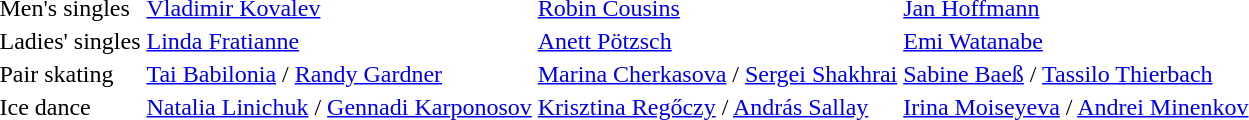<table>
<tr>
<td>Men's singles</td>
<td> <a href='#'>Vladimir Kovalev</a></td>
<td> <a href='#'>Robin Cousins</a></td>
<td> <a href='#'>Jan Hoffmann</a></td>
</tr>
<tr>
<td>Ladies' singles</td>
<td> <a href='#'>Linda Fratianne</a></td>
<td> <a href='#'>Anett Pötzsch</a></td>
<td> <a href='#'>Emi Watanabe</a></td>
</tr>
<tr>
<td>Pair skating</td>
<td> <a href='#'>Tai Babilonia</a> / <a href='#'>Randy Gardner</a></td>
<td> <a href='#'>Marina Cherkasova</a> / <a href='#'>Sergei Shakhrai</a></td>
<td> <a href='#'>Sabine Baeß</a> / <a href='#'>Tassilo Thierbach</a></td>
</tr>
<tr>
<td>Ice dance</td>
<td> <a href='#'>Natalia Linichuk</a> / <a href='#'>Gennadi Karponosov</a></td>
<td> <a href='#'>Krisztina Regőczy</a> / <a href='#'>András Sallay</a></td>
<td> <a href='#'>Irina Moiseyeva</a> / <a href='#'>Andrei Minenkov</a></td>
</tr>
</table>
